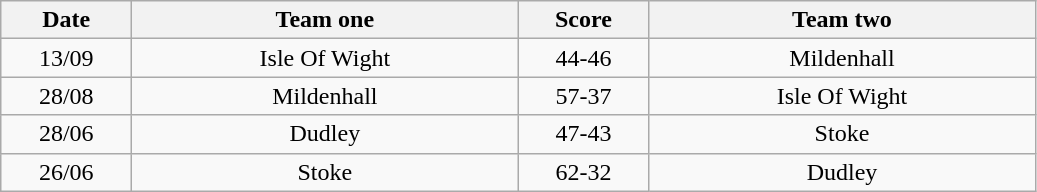<table class="wikitable" style="text-align: center">
<tr>
<th width=80>Date</th>
<th width=250>Team one</th>
<th width=80>Score</th>
<th width=250>Team two</th>
</tr>
<tr>
<td>13/09</td>
<td>Isle Of Wight</td>
<td>44-46</td>
<td>Mildenhall</td>
</tr>
<tr>
<td>28/08</td>
<td>Mildenhall</td>
<td>57-37</td>
<td>Isle Of Wight</td>
</tr>
<tr>
<td>28/06</td>
<td>Dudley</td>
<td>47-43</td>
<td>Stoke</td>
</tr>
<tr>
<td>26/06</td>
<td>Stoke</td>
<td>62-32</td>
<td>Dudley</td>
</tr>
</table>
